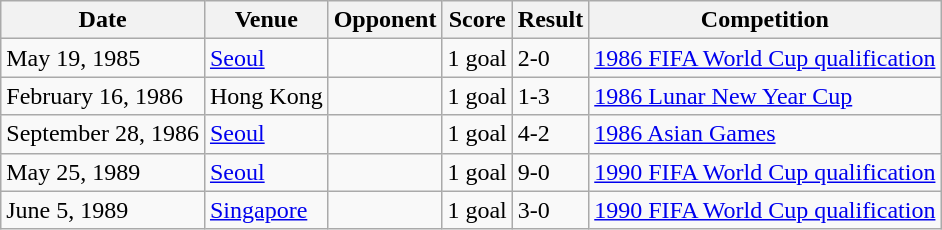<table class="wikitable">
<tr>
<th>Date</th>
<th>Venue</th>
<th>Opponent</th>
<th>Score</th>
<th>Result</th>
<th>Competition</th>
</tr>
<tr>
<td>May 19, 1985</td>
<td><a href='#'>Seoul</a></td>
<td></td>
<td>1 goal</td>
<td>2-0</td>
<td><a href='#'>1986 FIFA World Cup qualification</a></td>
</tr>
<tr>
<td>February 16, 1986</td>
<td>Hong Kong</td>
<td></td>
<td>1 goal</td>
<td>1-3</td>
<td><a href='#'>1986 Lunar New Year Cup</a></td>
</tr>
<tr>
<td>September 28, 1986</td>
<td><a href='#'>Seoul</a></td>
<td></td>
<td>1 goal</td>
<td>4-2</td>
<td><a href='#'>1986 Asian Games</a></td>
</tr>
<tr>
<td>May 25, 1989</td>
<td><a href='#'>Seoul</a></td>
<td></td>
<td>1 goal</td>
<td>9-0</td>
<td><a href='#'>1990 FIFA World Cup qualification</a></td>
</tr>
<tr>
<td>June 5, 1989</td>
<td><a href='#'>Singapore</a></td>
<td></td>
<td>1 goal</td>
<td>3-0</td>
<td><a href='#'>1990 FIFA World Cup qualification</a></td>
</tr>
</table>
